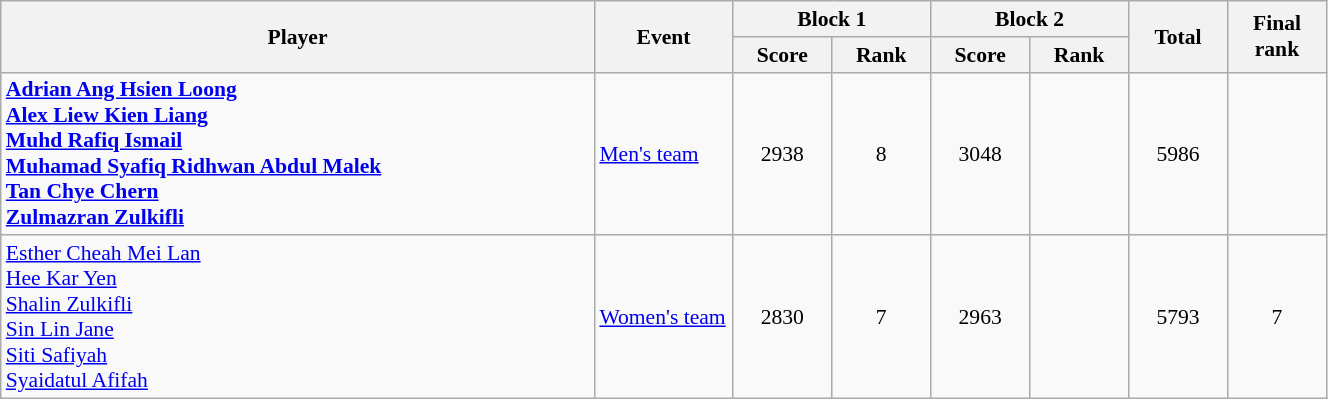<table class="wikitable" width="70%" style="text-align:center; font-size:90%">
<tr>
<th rowspan=2 width="30%">Player</th>
<th rowspan=2 width="7%">Event</th>
<th colspan=2 width="10%">Block 1</th>
<th colspan=2 width="10%">Block 2</th>
<th rowspan=2 width="5%">Total</th>
<th rowspan=2 width="5%">Final rank</th>
</tr>
<tr>
<th width="5%">Score</th>
<th width="5%">Rank</th>
<th width="5%">Score</th>
<th width="5%">Rank</th>
</tr>
<tr>
<td align=left><strong><a href='#'>Adrian Ang Hsien Loong</a><br><a href='#'>Alex Liew Kien Liang</a><br><a href='#'>Muhd Rafiq Ismail</a><br><a href='#'>Muhamad Syafiq Ridhwan Abdul Malek</a><br><a href='#'>Tan Chye Chern</a><br><a href='#'>Zulmazran Zulkifli</a></strong></td>
<td align=left><a href='#'>Men's team</a></td>
<td>2938</td>
<td>8</td>
<td>3048</td>
<td></td>
<td>5986</td>
<td></td>
</tr>
<tr>
<td align=left><a href='#'>Esther Cheah Mei Lan</a><br><a href='#'>Hee Kar Yen</a><br><a href='#'>Shalin Zulkifli</a><br><a href='#'>Sin Lin Jane</a><br><a href='#'>Siti Safiyah</a><br><a href='#'>Syaidatul Afifah</a></td>
<td align=left><a href='#'>Women's team</a></td>
<td>2830</td>
<td>7</td>
<td>2963</td>
<td></td>
<td>5793</td>
<td>7</td>
</tr>
</table>
